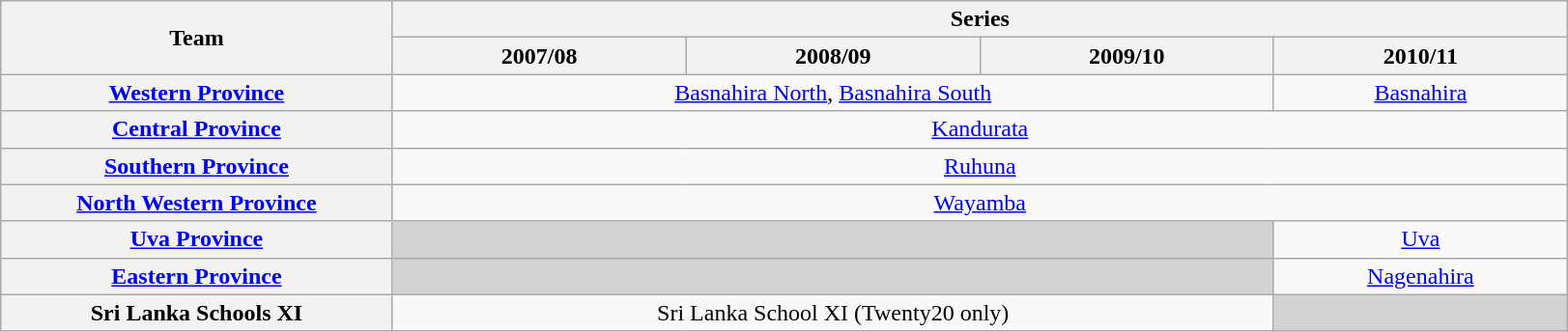<table class="wikitable" style="text-align:center">
<tr>
<th rowspan="2" width="16%">Team</th>
<th colspan="4" align="center">Series</th>
</tr>
<tr>
<th align="center" width="12%">2007/08</th>
<th align="center" width="12%">2008/09</th>
<th align="center" width="12%">2009/10</th>
<th align="center" width="12%">2010/11</th>
</tr>
<tr>
<th><a href='#'>Western Province</a></th>
<td colspan="3"><a href='#'>Basnahira North</a>, <a href='#'>Basnahira South</a></td>
<td colspan="1"><a href='#'>Basnahira</a></td>
</tr>
<tr>
<th><a href='#'>Central Province</a></th>
<td colspan="4"><a href='#'>Kandurata</a></td>
</tr>
<tr>
<th><a href='#'>Southern Province</a></th>
<td colspan="4"><a href='#'>Ruhuna</a></td>
</tr>
<tr>
<th><a href='#'>North Western Province</a></th>
<td colspan="4"><a href='#'>Wayamba</a></td>
</tr>
<tr>
<th><a href='#'>Uva Province</a></th>
<td colspan="3" style="background-color:lightgrey;"> </td>
<td colspan="1"><a href='#'>Uva</a></td>
</tr>
<tr>
<th><a href='#'>Eastern Province</a></th>
<td colspan="3" style="background-color:lightgrey;"> </td>
<td colspan="1"><a href='#'>Nagenahira</a></td>
</tr>
<tr>
<th>Sri Lanka Schools XI</th>
<td colspan="3">Sri Lanka School XI (Twenty20 only)</td>
<td colspan="1" style="background-color:lightgrey;"> </td>
</tr>
</table>
